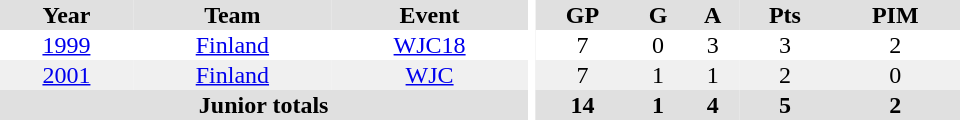<table border="0" cellpadding="1" cellspacing="0" ID="Table3" style="text-align:center; width:40em">
<tr ALIGN="center" bgcolor="#e0e0e0">
<th>Year</th>
<th>Team</th>
<th>Event</th>
<th rowspan="99" bgcolor="#ffffff"></th>
<th>GP</th>
<th>G</th>
<th>A</th>
<th>Pts</th>
<th>PIM</th>
</tr>
<tr>
<td><a href='#'>1999</a></td>
<td><a href='#'>Finland</a></td>
<td><a href='#'>WJC18</a></td>
<td>7</td>
<td>0</td>
<td>3</td>
<td>3</td>
<td>2</td>
</tr>
<tr bgcolor="#f0f0f0">
<td><a href='#'>2001</a></td>
<td><a href='#'>Finland</a></td>
<td><a href='#'>WJC</a></td>
<td>7</td>
<td>1</td>
<td>1</td>
<td>2</td>
<td>0</td>
</tr>
<tr bgcolor="#e0e0e0">
<th colspan="3">Junior totals</th>
<th>14</th>
<th>1</th>
<th>4</th>
<th>5</th>
<th>2</th>
</tr>
</table>
